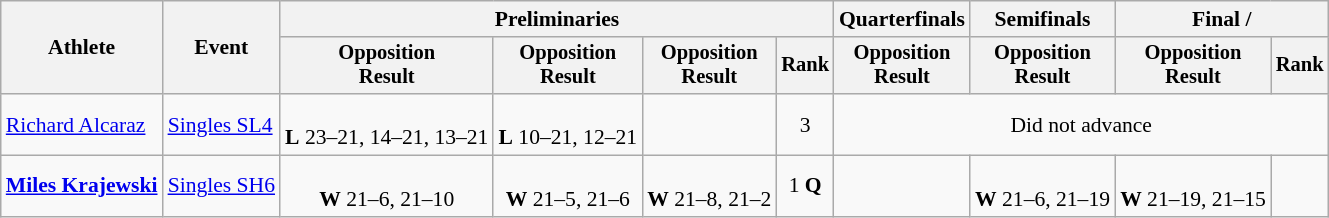<table class=wikitable style="font-size:90%">
<tr>
<th rowspan="2">Athlete</th>
<th rowspan="2">Event</th>
<th colspan="4">Preliminaries</th>
<th>Quarterfinals</th>
<th>Semifinals</th>
<th colspan="2">Final / </th>
</tr>
<tr style="font-size:95%">
<th>Opposition<br>Result</th>
<th>Opposition<br>Result</th>
<th>Opposition<br>Result</th>
<th>Rank</th>
<th>Opposition<br>Result</th>
<th>Opposition<br>Result</th>
<th>Opposition<br>Result</th>
<th>Rank</th>
</tr>
<tr align=center>
<td align=left><a href='#'>Richard Alcaraz</a></td>
<td align=left><a href='#'>Singles SL4</a></td>
<td><br><strong>L</strong> 23–21, 14–21, 13–21</td>
<td><br><strong>L</strong> 10–21, 12–21</td>
<td></td>
<td>3</td>
<td colspan=4>Did not advance</td>
</tr>
<tr align=center>
<td align=left><strong><a href='#'>Miles Krajewski</a></strong></td>
<td align=left><a href='#'>Singles SH6</a></td>
<td><br><strong>W</strong> 21–6, 21–10</td>
<td><br><strong>W</strong> 21–5, 21–6</td>
<td><br><strong>W</strong> 21–8, 21–2</td>
<td>1 <strong>Q</strong></td>
<td></td>
<td><br><strong>W</strong> 21–6, 21–19</td>
<td><br><strong>W</strong> 21–19, 21–15</td>
<td></td>
</tr>
</table>
